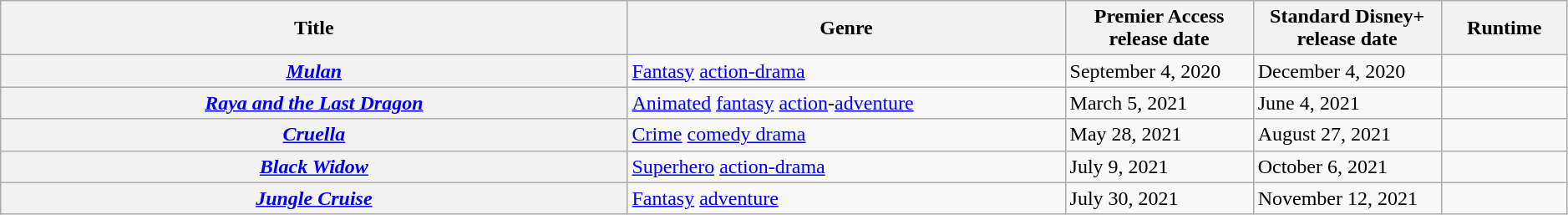<table class="wikitable plainrowheaders sortable" style="width:99%;">
<tr>
<th scope="col" style="width:40%;">Title</th>
<th>Genre</th>
<th scope="col" style="width:12%;">Premier Access release date</th>
<th scope="col" style="width:12%;">Standard Disney+ release date</th>
<th>Runtime</th>
</tr>
<tr>
<th scope="row"><em><a href='#'>Mulan</a></em></th>
<td><a href='#'>Fantasy</a> <a href='#'>action-drama</a></td>
<td>September 4, 2020</td>
<td>December 4, 2020</td>
<td></td>
</tr>
<tr>
<th scope="row"><em><a href='#'>Raya and the Last Dragon</a></em></th>
<td><a href='#'>Animated</a> <a href='#'>fantasy</a> <a href='#'>action</a>-<a href='#'>adventure</a></td>
<td>March 5, 2021</td>
<td>June 4, 2021</td>
<td></td>
</tr>
<tr>
<th scope="row"><em><a href='#'>Cruella</a></em></th>
<td><a href='#'>Crime</a> <a href='#'>comedy drama</a></td>
<td>May 28, 2021</td>
<td>August 27, 2021</td>
<td></td>
</tr>
<tr>
<th scope="row"><em><a href='#'>Black Widow</a></em></th>
<td><a href='#'>Superhero</a> <a href='#'>action-drama</a></td>
<td>July 9, 2021</td>
<td>October 6, 2021</td>
<td></td>
</tr>
<tr>
<th scope="row"><em><a href='#'>Jungle Cruise</a></em></th>
<td><a href='#'>Fantasy</a> <a href='#'>adventure</a></td>
<td>July 30, 2021</td>
<td>November 12, 2021</td>
<td></td>
</tr>
</table>
